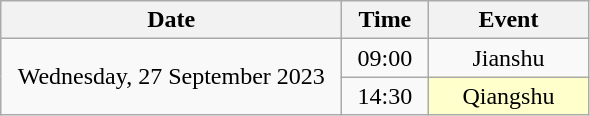<table class=wikitable style="text-align:center;">
<tr>
<th width=220>Date</th>
<th width=50>Time</th>
<th width=100>Event</th>
</tr>
<tr>
<td rowspan=2>Wednesday, 27 September 2023</td>
<td>09:00</td>
<td>Jianshu</td>
</tr>
<tr>
<td>14:30</td>
<td bgcolor="ffffcc">Qiangshu</td>
</tr>
</table>
